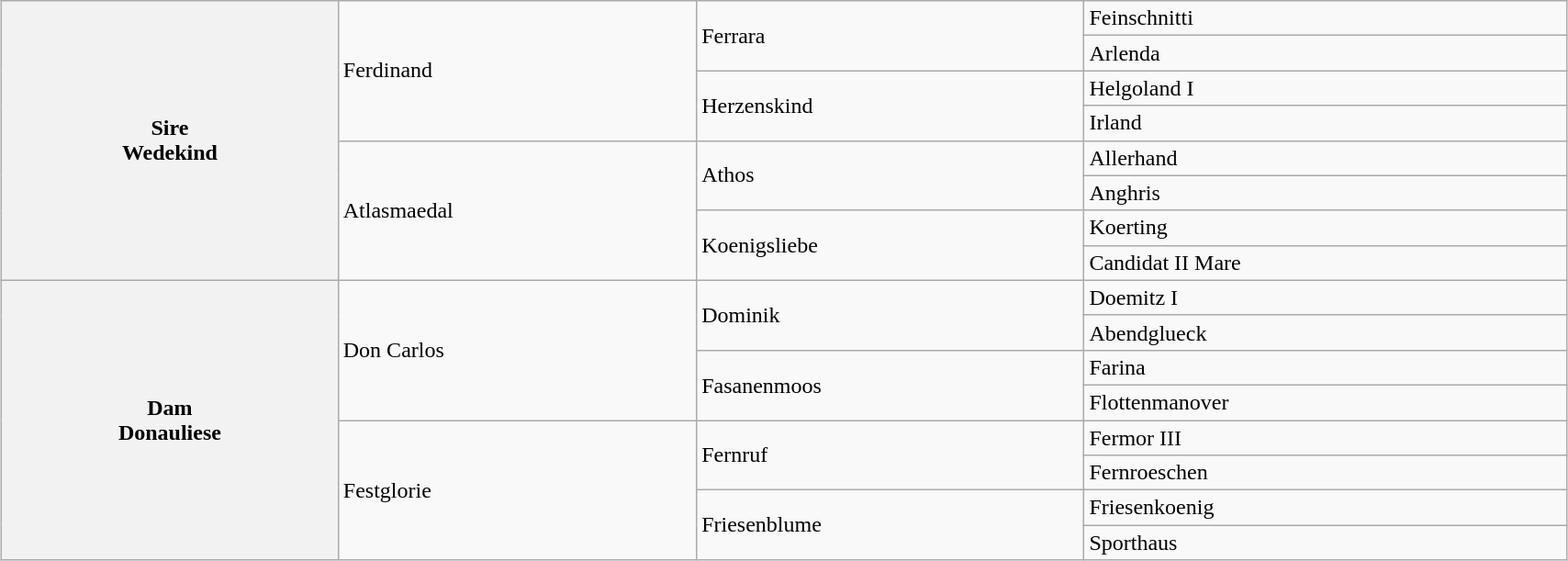<table class="wikitable" style="clear:both; margin:0em auto; width:90%;">
<tr>
<th rowspan="8">Sire<br>Wedekind</th>
<td rowspan="4">Ferdinand</td>
<td rowspan="2">Ferrara</td>
<td>Feinschnitti</td>
</tr>
<tr>
<td>Arlenda</td>
</tr>
<tr>
<td rowspan="2">Herzenskind</td>
<td>Helgoland I</td>
</tr>
<tr>
<td>Irland</td>
</tr>
<tr>
<td rowspan="4">Atlasmaedal</td>
<td rowspan="2">Athos</td>
<td>Allerhand</td>
</tr>
<tr>
<td>Anghris</td>
</tr>
<tr>
<td rowspan="2">Koenigsliebe</td>
<td>Koerting</td>
</tr>
<tr>
<td>Candidat II Mare</td>
</tr>
<tr>
<th rowspan="8">Dam<br>Donauliese</th>
<td rowspan="4">Don Carlos</td>
<td rowspan="2">Dominik</td>
<td>Doemitz I</td>
</tr>
<tr>
<td>Abendglueck</td>
</tr>
<tr>
<td rowspan="2">Fasanenmoos</td>
<td>Farina</td>
</tr>
<tr>
<td>Flottenmanover</td>
</tr>
<tr>
<td rowspan="4">Festglorie</td>
<td rowspan="2">Fernruf</td>
<td>Fermor III</td>
</tr>
<tr>
<td>Fernroeschen</td>
</tr>
<tr>
<td rowspan="2">Friesenblume</td>
<td>Friesenkoenig</td>
</tr>
<tr>
<td>Sporthaus</td>
</tr>
</table>
